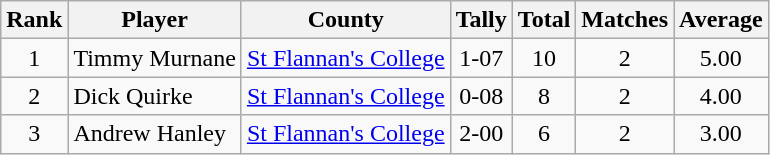<table class="wikitable">
<tr>
<th>Rank</th>
<th>Player</th>
<th>County</th>
<th>Tally</th>
<th>Total</th>
<th>Matches</th>
<th>Average</th>
</tr>
<tr>
<td rowspan=1 align=center>1</td>
<td>Timmy Murnane</td>
<td><a href='#'>St Flannan's College</a></td>
<td align=center>1-07</td>
<td align=center>10</td>
<td align=center>2</td>
<td align=center>5.00</td>
</tr>
<tr>
<td rowspan=1 align=center>2</td>
<td>Dick Quirke</td>
<td><a href='#'>St Flannan's College</a></td>
<td align=center>0-08</td>
<td align=center>8</td>
<td align=center>2</td>
<td align=center>4.00</td>
</tr>
<tr>
<td rowspan=1 align=center>3</td>
<td>Andrew Hanley</td>
<td><a href='#'>St Flannan's College</a></td>
<td align=center>2-00</td>
<td align=center>6</td>
<td align=center>2</td>
<td align=center>3.00</td>
</tr>
</table>
